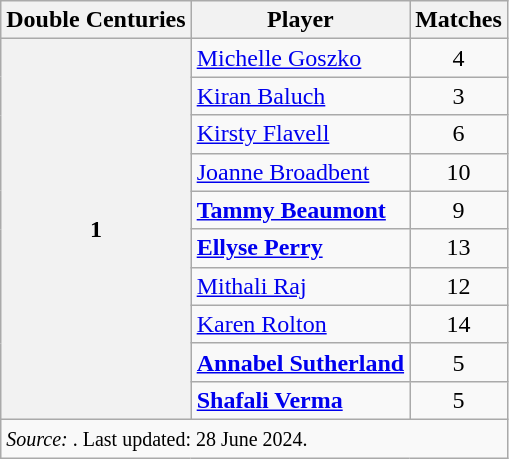<table class="wikitable">
<tr>
<th>Double Centuries</th>
<th>Player</th>
<th>Matches</th>
</tr>
<tr>
<th rowspan=10 valign="middle">1</th>
<td> <a href='#'>Michelle Goszko</a></td>
<td align="center">4</td>
</tr>
<tr>
<td> <a href='#'>Kiran Baluch</a></td>
<td align="center">3</td>
</tr>
<tr>
<td> <a href='#'>Kirsty Flavell</a></td>
<td align="center">6</td>
</tr>
<tr>
<td> <a href='#'>Joanne Broadbent</a></td>
<td align="center">10</td>
</tr>
<tr>
<td> <strong><a href='#'>Tammy Beaumont</a></strong></td>
<td align="center">9</td>
</tr>
<tr>
<td> <strong><a href='#'>Ellyse Perry</a></strong></td>
<td align="center">13</td>
</tr>
<tr>
<td> <a href='#'>Mithali Raj</a></td>
<td align="center">12</td>
</tr>
<tr>
<td> <a href='#'>Karen Rolton</a></td>
<td align="center">14</td>
</tr>
<tr>
<td> <strong><a href='#'>Annabel Sutherland</a></strong></td>
<td align="center">5</td>
</tr>
<tr>
<td> <strong><a href='#'>Shafali Verma</a></strong></td>
<td align="center">5</td>
</tr>
<tr>
<td colspan=4><small><em>Source: </em>. Last updated: 28 June 2024.</small></td>
</tr>
</table>
